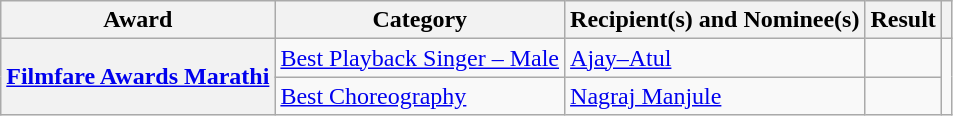<table class="wikitable plainrowheaders sortable">
<tr>
<th scope="col">Award</th>
<th scope="col">Category</th>
<th scope="col">Recipient(s) and Nominee(s)</th>
<th scope="col">Result</th>
<th scope="col" class="unsortable"></th>
</tr>
<tr>
<th rowspan="2"><a href='#'>Filmfare Awards Marathi</a></th>
<td><a href='#'>Best Playback Singer – Male</a></td>
<td><a href='#'>Ajay–Atul</a></td>
<td></td>
<td rowspan="2"></td>
</tr>
<tr>
<td><a href='#'>Best Choreography</a></td>
<td><a href='#'>Nagraj Manjule</a></td>
<td></td>
</tr>
</table>
